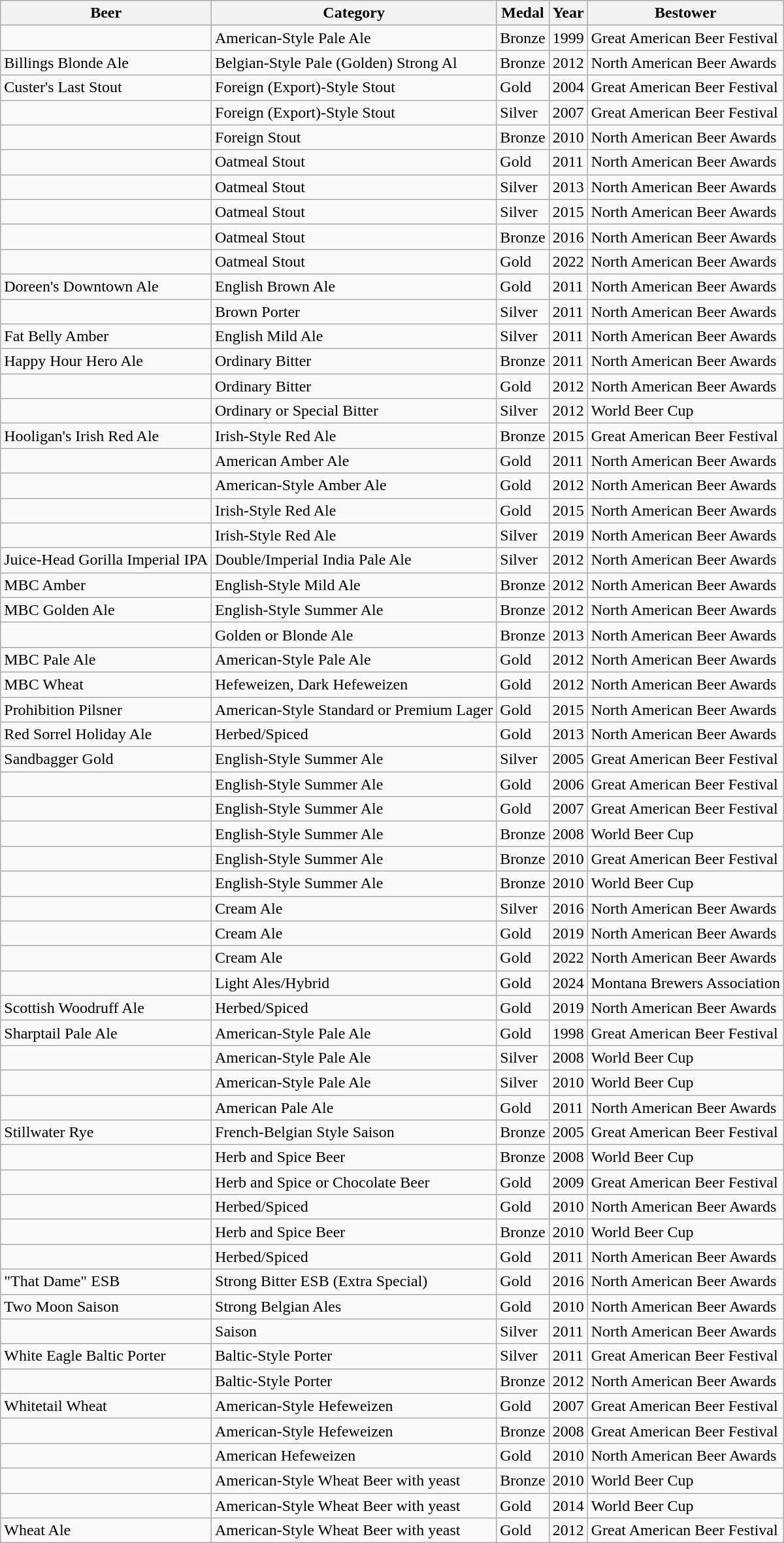<table class="wikitable">
<tr>
<th>Beer</th>
<th>Category</th>
<th>Medal</th>
<th>Year</th>
<th>Bestower</th>
</tr>
<tr>
<td></td>
<td>American-Style Pale Ale</td>
<td>Bronze</td>
<td>1999</td>
<td>Great American Beer Festival</td>
</tr>
<tr>
<td>Billings Blonde Ale</td>
<td>Belgian-Style Pale (Golden) Strong Al</td>
<td>Bronze</td>
<td>2012</td>
<td>North American Beer Awards</td>
</tr>
<tr>
<td>Custer's Last Stout</td>
<td>Foreign (Export)-Style Stout</td>
<td>Gold</td>
<td>2004</td>
<td>Great American Beer Festival</td>
</tr>
<tr>
<td></td>
<td>Foreign (Export)-Style Stout</td>
<td>Silver</td>
<td>2007</td>
<td>Great American Beer Festival</td>
</tr>
<tr>
<td></td>
<td>Foreign Stout</td>
<td>Bronze</td>
<td>2010</td>
<td>North American Beer Awards</td>
</tr>
<tr>
<td></td>
<td>Oatmeal Stout</td>
<td>Gold</td>
<td>2011</td>
<td>North American Beer Awards</td>
</tr>
<tr>
<td></td>
<td>Oatmeal Stout</td>
<td>Silver</td>
<td>2013</td>
<td>North American Beer Awards</td>
</tr>
<tr>
<td></td>
<td>Oatmeal Stout</td>
<td>Silver</td>
<td>2015</td>
<td>North American Beer Awards</td>
</tr>
<tr>
<td></td>
<td>Oatmeal Stout</td>
<td>Bronze</td>
<td>2016</td>
<td>North American Beer Awards</td>
</tr>
<tr>
<td></td>
<td>Oatmeal Stout</td>
<td>Gold</td>
<td>2022</td>
<td>North American Beer Awards</td>
</tr>
<tr>
<td>Doreen's Downtown Ale</td>
<td>English Brown Ale</td>
<td>Gold</td>
<td>2011</td>
<td>North American Beer Awards</td>
</tr>
<tr>
<td></td>
<td>Brown Porter</td>
<td>Silver</td>
<td>2011</td>
<td>North American Beer Awards</td>
</tr>
<tr>
<td>Fat Belly Amber</td>
<td>English Mild Ale</td>
<td>Silver</td>
<td>2011</td>
<td>North American Beer Awards</td>
</tr>
<tr>
<td>Happy Hour Hero Ale</td>
<td>Ordinary Bitter</td>
<td>Bronze</td>
<td>2011</td>
<td>North American Beer Awards</td>
</tr>
<tr>
<td></td>
<td>Ordinary Bitter</td>
<td>Gold</td>
<td>2012</td>
<td>North American Beer Awards</td>
</tr>
<tr>
<td></td>
<td>Ordinary or Special Bitter</td>
<td>Silver</td>
<td>2012</td>
<td>World Beer Cup</td>
</tr>
<tr>
<td>Hooligan's Irish Red Ale</td>
<td>Irish-Style Red Ale</td>
<td>Bronze</td>
<td>2015</td>
<td>Great American Beer Festival</td>
</tr>
<tr>
<td></td>
<td>American Amber Ale</td>
<td>Gold</td>
<td>2011</td>
<td>North American Beer Awards</td>
</tr>
<tr>
<td></td>
<td>American-Style Amber Ale</td>
<td>Gold</td>
<td>2012</td>
<td>North American Beer Awards</td>
</tr>
<tr>
<td></td>
<td>Irish-Style Red Ale</td>
<td>Gold</td>
<td>2015</td>
<td>North American Beer Awards</td>
</tr>
<tr>
<td></td>
<td>Irish-Style Red Ale</td>
<td>Silver</td>
<td>2019</td>
<td>North American Beer Awards</td>
</tr>
<tr>
<td>Juice-Head Gorilla Imperial IPA</td>
<td>Double/Imperial India Pale Ale</td>
<td>Silver</td>
<td>2012</td>
<td>North American Beer Awards</td>
</tr>
<tr>
<td>MBC Amber</td>
<td>English-Style Mild Ale</td>
<td>Bronze</td>
<td>2012</td>
<td>North American Beer Awards</td>
</tr>
<tr>
<td>MBC Golden Ale</td>
<td>English-Style Summer Ale</td>
<td>Bronze</td>
<td>2012</td>
<td>North American Beer Awards</td>
</tr>
<tr>
<td></td>
<td>Golden or Blonde Ale</td>
<td>Bronze</td>
<td>2013</td>
<td>North American Beer Awards</td>
</tr>
<tr>
<td>MBC Pale Ale</td>
<td>American-Style Pale Ale</td>
<td>Gold</td>
<td>2012</td>
<td>North American Beer Awards</td>
</tr>
<tr>
<td>MBC Wheat</td>
<td>Hefeweizen, Dark Hefeweizen</td>
<td>Gold</td>
<td>2012</td>
<td>North American Beer Awards</td>
</tr>
<tr>
<td>Prohibition Pilsner</td>
<td>American-Style Standard or Premium Lager</td>
<td>Gold</td>
<td>2015</td>
<td>North American Beer Awards</td>
</tr>
<tr>
<td>Red Sorrel Holiday Ale</td>
<td>Herbed/Spiced</td>
<td>Gold</td>
<td>2013</td>
<td>North American Beer Awards</td>
</tr>
<tr>
<td>Sandbagger Gold</td>
<td>English-Style Summer Ale</td>
<td>Silver</td>
<td>2005</td>
<td>Great American Beer Festival</td>
</tr>
<tr>
<td></td>
<td>English-Style Summer Ale</td>
<td>Gold</td>
<td>2006</td>
<td>Great American Beer Festival</td>
</tr>
<tr>
<td></td>
<td>English-Style Summer Ale</td>
<td>Gold</td>
<td>2007</td>
<td>Great American Beer Festival</td>
</tr>
<tr>
<td></td>
<td>English-Style Summer Ale</td>
<td>Bronze</td>
<td>2008</td>
<td>World Beer Cup</td>
</tr>
<tr>
<td></td>
<td>English-Style Summer Ale</td>
<td>Bronze</td>
<td>2010</td>
<td>Great American Beer Festival</td>
</tr>
<tr>
<td></td>
<td>English-Style Summer Ale</td>
<td>Bronze</td>
<td>2010</td>
<td>World Beer Cup</td>
</tr>
<tr>
<td></td>
<td>Cream Ale</td>
<td>Silver</td>
<td>2016</td>
<td>North American Beer Awards</td>
</tr>
<tr>
<td></td>
<td>Cream Ale</td>
<td>Gold</td>
<td>2019</td>
<td>North American Beer Awards</td>
</tr>
<tr>
<td></td>
<td>Cream Ale</td>
<td>Gold</td>
<td>2022</td>
<td>North American Beer Awards</td>
</tr>
<tr>
<td></td>
<td>Light Ales/Hybrid</td>
<td>Gold</td>
<td>2024</td>
<td>Montana Brewers Association</td>
</tr>
<tr>
<td>Scottish Woodruff Ale</td>
<td>Herbed/Spiced</td>
<td>Gold</td>
<td>2019</td>
<td>North American Beer Awards</td>
</tr>
<tr>
<td>Sharptail Pale Ale</td>
<td>American-Style Pale Ale</td>
<td>Gold</td>
<td>1998</td>
<td>Great American Beer Festival</td>
</tr>
<tr>
<td></td>
<td>American-Style Pale Ale</td>
<td>Silver</td>
<td>2008</td>
<td>World Beer Cup</td>
</tr>
<tr>
<td></td>
<td>American-Style Pale Ale</td>
<td>Silver</td>
<td>2010</td>
<td>World Beer Cup</td>
</tr>
<tr>
<td></td>
<td>American Pale Ale</td>
<td>Gold</td>
<td>2011</td>
<td>North American Beer Awards</td>
</tr>
<tr>
<td>Stillwater Rye</td>
<td>French-Belgian Style Saison</td>
<td>Bronze</td>
<td>2005</td>
<td>Great American Beer Festival</td>
</tr>
<tr>
<td></td>
<td>Herb and Spice Beer</td>
<td>Bronze</td>
<td>2008</td>
<td>World Beer Cup</td>
</tr>
<tr>
<td></td>
<td>Herb and Spice or Chocolate Beer</td>
<td>Gold</td>
<td>2009</td>
<td>Great American Beer Festival</td>
</tr>
<tr>
<td></td>
<td>Herbed/Spiced</td>
<td>Gold</td>
<td>2010</td>
<td>North American Beer Awards</td>
</tr>
<tr>
<td></td>
<td>Herb and Spice Beer</td>
<td>Bronze</td>
<td>2010</td>
<td>World Beer Cup</td>
</tr>
<tr>
<td></td>
<td>Herbed/Spiced</td>
<td>Gold</td>
<td>2011</td>
<td>North American Beer Awards</td>
</tr>
<tr>
<td>"That Dame" ESB</td>
<td>Strong Bitter ESB (Extra Special)</td>
<td>Gold</td>
<td>2016</td>
<td>North American Beer Awards</td>
</tr>
<tr>
<td>Two Moon Saison</td>
<td>Strong Belgian Ales</td>
<td>Gold</td>
<td>2010</td>
<td>North American Beer Awards</td>
</tr>
<tr>
<td></td>
<td>Saison</td>
<td>Silver</td>
<td>2011</td>
<td>North American Beer Awards</td>
</tr>
<tr>
<td>White Eagle Baltic Porter</td>
<td>Baltic-Style Porter</td>
<td>Silver</td>
<td>2011</td>
<td>Great American Beer Festival</td>
</tr>
<tr>
<td></td>
<td>Baltic-Style Porter</td>
<td>Bronze</td>
<td>2012</td>
<td>North American Beer Awards</td>
</tr>
<tr>
<td>Whitetail Wheat</td>
<td>American-Style Hefeweizen</td>
<td>Gold</td>
<td>2007</td>
<td>Great American Beer Festival</td>
</tr>
<tr>
<td></td>
<td>American-Style Hefeweizen</td>
<td>Bronze</td>
<td>2008</td>
<td>Great American Beer Festival</td>
</tr>
<tr>
<td></td>
<td>American Hefeweizen</td>
<td>Gold</td>
<td>2010</td>
<td>North American Beer Awards</td>
</tr>
<tr>
<td></td>
<td>American-Style Wheat Beer with yeast</td>
<td>Bronze</td>
<td>2010</td>
<td>World Beer Cup</td>
</tr>
<tr>
<td></td>
<td>American-Style Wheat Beer with yeast</td>
<td>Gold</td>
<td>2014</td>
<td>World Beer Cup</td>
</tr>
<tr>
<td>Wheat Ale</td>
<td>American-Style Wheat Beer with yeast</td>
<td>Gold</td>
<td>2012</td>
<td>Great American Beer Festival</td>
</tr>
</table>
